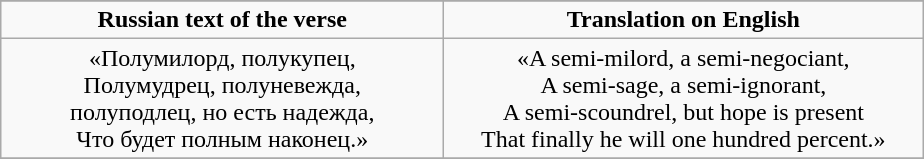<table class="wikitable">
<tr bgcolor="#dfdfdf">
</tr>
<tr align=center>
<td width="288"><strong>Russian text of the verse</strong></td>
<td width="312"><strong>Translation on English</strong></td>
</tr>
<tr>
<td align="Center">«Полумилорд, полукупец,<br>Полумудрец, полуневежда,<br>полуподлец, но есть надежда,<br>Что будет полным наконец.»</td>
<td align="Center">«A semi-milord, a semi-negociant,<br>A semi-sage, a semi-ignorant,<br>A semi-scoundrel, but hope is present<br>That finally he will one hundred percent.»</td>
</tr>
<tr>
</tr>
</table>
